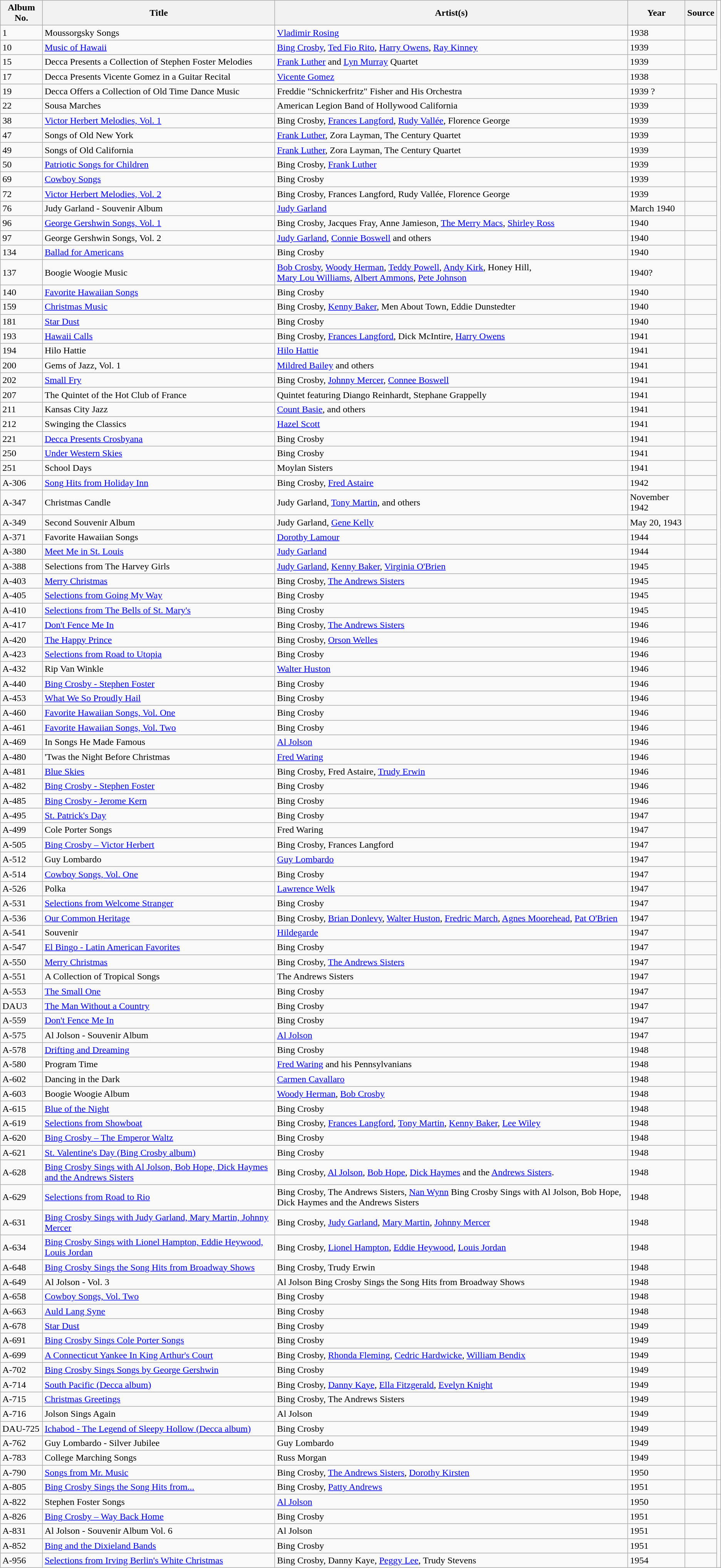<table class="wikitable sortable">
<tr>
<th>Album No.</th>
<th>Title</th>
<th>Artist(s)</th>
<th>Year</th>
<th>Source</th>
</tr>
<tr>
<td>1</td>
<td>Moussorgsky Songs</td>
<td><a href='#'>Vladimir Rosing</a></td>
<td>1938</td>
<td></td>
</tr>
<tr>
<td>10</td>
<td><a href='#'>Music of Hawaii</a></td>
<td><a href='#'>Bing Crosby</a>, <a href='#'>Ted Fio Rito</a>, <a href='#'>Harry Owens</a>, <a href='#'>Ray Kinney</a></td>
<td>1939</td>
<td></td>
</tr>
<tr>
<td>15</td>
<td>Decca Presents a Collection of Stephen Foster Melodies</td>
<td><a href='#'>Frank Luther</a> and <a href='#'>Lyn Murray</a> Quartet</td>
<td>1939</td>
<td></td>
</tr>
<tr>
<td>17</td>
<td>Decca Presents Vicente Gomez in a Guitar Recital</td>
<td><a href='#'>Vicente Gomez</a></td>
<td>1938</td>
</tr>
<tr>
<td>19</td>
<td>Decca Offers a Collection of Old Time Dance Music</td>
<td>Freddie "Schnickerfritz" Fisher and His Orchestra</td>
<td>1939 ?</td>
<td></td>
</tr>
<tr>
<td>22</td>
<td>Sousa Marches</td>
<td>American Legion Band of Hollywood California</td>
<td>1939</td>
<td></td>
</tr>
<tr>
<td>38</td>
<td><a href='#'>Victor Herbert Melodies, Vol. 1</a></td>
<td>Bing Crosby, <a href='#'>Frances Langford</a>, <a href='#'>Rudy Vallée</a>, Florence George</td>
<td>1939</td>
<td></td>
</tr>
<tr>
<td>47</td>
<td>Songs of Old New York</td>
<td><a href='#'>Frank Luther</a>, Zora Layman, The Century Quartet</td>
<td>1939</td>
<td></td>
</tr>
<tr>
<td>49</td>
<td>Songs of Old California</td>
<td><a href='#'>Frank Luther</a>, Zora Layman, The Century Quartet</td>
<td>1939</td>
<td></td>
</tr>
<tr>
<td>50</td>
<td><a href='#'>Patriotic Songs for Children</a></td>
<td>Bing Crosby, <a href='#'>Frank Luther</a></td>
<td>1939</td>
<td></td>
</tr>
<tr>
<td>69</td>
<td><a href='#'>Cowboy Songs</a></td>
<td>Bing Crosby</td>
<td>1939</td>
<td></td>
</tr>
<tr>
<td>72</td>
<td><a href='#'>Victor Herbert Melodies, Vol. 2</a></td>
<td>Bing Crosby, Frances Langford, Rudy Vallée, Florence George</td>
<td>1939</td>
<td></td>
</tr>
<tr>
<td>76</td>
<td>Judy Garland - Souvenir Album</td>
<td><a href='#'>Judy Garland</a></td>
<td>March 1940</td>
<td></td>
</tr>
<tr>
<td>96</td>
<td><a href='#'>George Gershwin Songs, Vol. 1</a></td>
<td>Bing Crosby, Jacques Fray, Anne Jamieson, <a href='#'>The Merry Macs</a>, <a href='#'>Shirley Ross</a></td>
<td>1940</td>
<td></td>
</tr>
<tr>
<td>97</td>
<td>George Gershwin Songs, Vol. 2</td>
<td><a href='#'>Judy Garland</a>, <a href='#'>Connie Boswell</a> and others</td>
<td>1940</td>
<td></td>
</tr>
<tr>
<td>134</td>
<td><a href='#'>Ballad for Americans</a></td>
<td>Bing Crosby</td>
<td>1940</td>
<td></td>
</tr>
<tr>
<td>137</td>
<td>Boogie Woogie Music</td>
<td><a href='#'>Bob Crosby</a>, <a href='#'>Woody Herman</a>, <a href='#'>Teddy Powell</a>, <a href='#'>Andy Kirk</a>, Honey Hill, <br> <a href='#'>Mary Lou Williams</a>, <a href='#'>Albert Ammons</a>, <a href='#'>Pete Johnson</a></td>
<td>1940?</td>
<td></td>
</tr>
<tr>
<td>140</td>
<td><a href='#'>Favorite Hawaiian Songs</a></td>
<td>Bing Crosby</td>
<td>1940</td>
<td></td>
</tr>
<tr>
<td>159</td>
<td><a href='#'>Christmas Music</a></td>
<td>Bing Crosby, <a href='#'>Kenny Baker</a>, Men About Town, Eddie Dunstedter</td>
<td>1940</td>
<td></td>
</tr>
<tr>
<td>181</td>
<td><a href='#'>Star Dust</a></td>
<td>Bing Crosby</td>
<td>1940</td>
<td></td>
</tr>
<tr>
<td>193</td>
<td><a href='#'>Hawaii Calls</a></td>
<td>Bing Crosby, <a href='#'>Frances Langford</a>, Dick McIntire, <a href='#'>Harry Owens</a></td>
<td>1941</td>
<td></td>
</tr>
<tr>
<td>194</td>
<td>Hilo Hattie</td>
<td><a href='#'>Hilo Hattie</a></td>
<td>1941</td>
<td></td>
</tr>
<tr>
<td>200</td>
<td>Gems of Jazz, Vol. 1</td>
<td><a href='#'>Mildred Bailey</a> and others</td>
<td>1941</td>
<td></td>
</tr>
<tr>
<td>202</td>
<td><a href='#'>Small Fry</a></td>
<td>Bing Crosby, <a href='#'>Johnny Mercer</a>, <a href='#'>Connee Boswell</a></td>
<td>1941</td>
<td></td>
</tr>
<tr>
<td>207</td>
<td>The Quintet of the Hot Club of France</td>
<td>Quintet featuring Diango Reinhardt, Stephane Grappelly</td>
<td>1941</td>
<td></td>
</tr>
<tr>
<td>211</td>
<td>Kansas City Jazz</td>
<td><a href='#'>Count Basie</a>, and others</td>
<td>1941</td>
<td></td>
</tr>
<tr>
<td>212</td>
<td>Swinging the Classics</td>
<td><a href='#'>Hazel Scott</a></td>
<td>1941</td>
<td></td>
</tr>
<tr>
<td>221</td>
<td><a href='#'>Decca Presents Crosbyana</a></td>
<td>Bing Crosby</td>
<td>1941</td>
<td></td>
</tr>
<tr>
<td>250</td>
<td><a href='#'>Under Western Skies</a></td>
<td>Bing Crosby</td>
<td>1941</td>
<td></td>
</tr>
<tr>
<td>251</td>
<td>School Days</td>
<td>Moylan Sisters</td>
<td>1941</td>
<td></td>
</tr>
<tr>
<td>A-306</td>
<td><a href='#'>Song Hits from Holiday Inn</a></td>
<td>Bing Crosby, <a href='#'>Fred Astaire</a></td>
<td>1942</td>
<td></td>
</tr>
<tr>
<td>A-347</td>
<td>Christmas Candle</td>
<td>Judy Garland, <a href='#'>Tony Martin</a>, and others</td>
<td>November 1942</td>
<td></td>
</tr>
<tr>
<td>A-349</td>
<td>Second Souvenir Album</td>
<td>Judy Garland, <a href='#'>Gene Kelly</a></td>
<td>May 20, 1943</td>
<td></td>
</tr>
<tr>
<td>A-371</td>
<td>Favorite Hawaiian Songs</td>
<td><a href='#'>Dorothy Lamour</a></td>
<td>1944</td>
<td></td>
</tr>
<tr>
<td>A-380</td>
<td><a href='#'>Meet Me in St. Louis</a></td>
<td><a href='#'>Judy Garland</a></td>
<td>1944</td>
<td></td>
</tr>
<tr>
<td>A-388</td>
<td>Selections from The Harvey Girls</td>
<td><a href='#'>Judy Garland</a>, <a href='#'>Kenny Baker</a>, <a href='#'>Virginia O'Brien</a></td>
<td>1945</td>
<td></td>
</tr>
<tr>
<td>A-403</td>
<td><a href='#'>Merry Christmas</a></td>
<td>Bing Crosby, <a href='#'>The Andrews Sisters</a></td>
<td>1945</td>
<td></td>
</tr>
<tr>
<td>A-405</td>
<td><a href='#'>Selections from Going My Way</a></td>
<td>Bing Crosby</td>
<td>1945</td>
<td></td>
</tr>
<tr>
<td>A-410</td>
<td><a href='#'>Selections from The Bells of St. Mary's</a></td>
<td>Bing Crosby</td>
<td>1945</td>
<td></td>
</tr>
<tr>
<td>A-417</td>
<td><a href='#'>Don't Fence Me In</a></td>
<td>Bing Crosby, <a href='#'>The Andrews Sisters</a></td>
<td>1946</td>
<td></td>
</tr>
<tr>
<td>A-420</td>
<td><a href='#'>The Happy Prince</a></td>
<td>Bing Crosby, <a href='#'>Orson Welles</a></td>
<td>1946</td>
<td></td>
</tr>
<tr>
<td>A-423</td>
<td><a href='#'>Selections from Road to Utopia</a></td>
<td>Bing Crosby</td>
<td>1946</td>
<td></td>
</tr>
<tr>
<td>A-432</td>
<td>Rip Van Winkle</td>
<td><a href='#'>Walter Huston</a></td>
<td>1946</td>
<td></td>
</tr>
<tr>
<td>A-440</td>
<td><a href='#'>Bing Crosby - Stephen Foster</a></td>
<td>Bing Crosby</td>
<td>1946</td>
<td></td>
</tr>
<tr>
<td>A-453</td>
<td><a href='#'>What We So Proudly Hail</a></td>
<td>Bing Crosby</td>
<td>1946</td>
<td></td>
</tr>
<tr>
<td>A-460</td>
<td><a href='#'>Favorite Hawaiian Songs, Vol. One</a></td>
<td>Bing Crosby</td>
<td>1946</td>
<td></td>
</tr>
<tr>
<td>A-461</td>
<td><a href='#'>Favorite Hawaiian Songs, Vol. Two</a></td>
<td>Bing Crosby</td>
<td>1946</td>
<td></td>
</tr>
<tr>
<td>A-469</td>
<td>In Songs He Made Famous</td>
<td><a href='#'>Al Jolson</a></td>
<td>1946</td>
<td></td>
</tr>
<tr>
<td>A-480</td>
<td>'Twas the Night Before Christmas</td>
<td><a href='#'>Fred Waring</a></td>
<td>1946</td>
<td></td>
</tr>
<tr>
<td>A-481</td>
<td><a href='#'>Blue Skies</a></td>
<td>Bing Crosby, Fred Astaire, <a href='#'>Trudy Erwin</a></td>
<td>1946</td>
<td></td>
</tr>
<tr>
<td>A-482</td>
<td><a href='#'>Bing Crosby - Stephen Foster</a></td>
<td>Bing Crosby</td>
<td>1946</td>
<td></td>
</tr>
<tr>
<td>A-485</td>
<td><a href='#'>Bing Crosby - Jerome Kern</a></td>
<td>Bing Crosby</td>
<td>1946</td>
<td></td>
</tr>
<tr>
<td>A-495</td>
<td><a href='#'>St. Patrick's Day</a></td>
<td>Bing Crosby</td>
<td>1947</td>
<td></td>
</tr>
<tr>
<td>A-499</td>
<td>Cole Porter Songs</td>
<td>Fred Waring</td>
<td>1947</td>
<td></td>
</tr>
<tr>
<td>A-505</td>
<td><a href='#'>Bing Crosby – Victor Herbert</a></td>
<td>Bing Crosby, Frances Langford</td>
<td>1947</td>
<td></td>
</tr>
<tr>
<td>A-512</td>
<td>Guy Lombardo</td>
<td><a href='#'>Guy Lombardo</a></td>
<td>1947</td>
<td></td>
</tr>
<tr>
<td>A-514</td>
<td><a href='#'>Cowboy Songs, Vol. One</a></td>
<td>Bing Crosby</td>
<td>1947</td>
<td></td>
</tr>
<tr>
<td>A-526</td>
<td>Polka</td>
<td><a href='#'>Lawrence Welk</a></td>
<td>1947</td>
<td></td>
</tr>
<tr>
<td>A-531</td>
<td><a href='#'>Selections from Welcome Stranger</a></td>
<td>Bing Crosby</td>
<td>1947</td>
<td></td>
</tr>
<tr>
<td>A-536</td>
<td><a href='#'>Our Common Heritage</a></td>
<td>Bing Crosby, <a href='#'>Brian Donlevy</a>, <a href='#'>Walter Huston</a>, <a href='#'>Fredric March</a>, <a href='#'>Agnes Moorehead</a>, <a href='#'>Pat O'Brien</a></td>
<td>1947</td>
<td></td>
</tr>
<tr>
<td>A-541</td>
<td>Souvenir</td>
<td><a href='#'>Hildegarde</a></td>
<td>1947</td>
<td></td>
</tr>
<tr>
<td>A-547</td>
<td><a href='#'>El Bingo - Latin American Favorites</a></td>
<td>Bing Crosby</td>
<td>1947</td>
<td></td>
</tr>
<tr>
<td>A-550</td>
<td><a href='#'>Merry Christmas</a></td>
<td>Bing Crosby, <a href='#'>The Andrews Sisters</a></td>
<td>1947</td>
<td></td>
</tr>
<tr>
<td>A-551</td>
<td>A Collection of Tropical Songs</td>
<td>The Andrews Sisters</td>
<td>1947</td>
<td></td>
</tr>
<tr>
<td>A-553</td>
<td><a href='#'>The Small One</a></td>
<td>Bing Crosby</td>
<td>1947</td>
<td></td>
</tr>
<tr>
<td>DAU3</td>
<td><a href='#'>The Man Without a Country</a></td>
<td>Bing Crosby</td>
<td>1947</td>
<td></td>
</tr>
<tr>
<td>A-559</td>
<td><a href='#'>Don't Fence Me In</a></td>
<td>Bing Crosby</td>
<td>1947</td>
<td></td>
</tr>
<tr>
<td>A-575</td>
<td>Al Jolson - Souvenir Album</td>
<td><a href='#'>Al Jolson</a></td>
<td>1947</td>
<td></td>
</tr>
<tr>
<td>A-578</td>
<td><a href='#'>Drifting and Dreaming</a></td>
<td>Bing Crosby</td>
<td>1948</td>
<td></td>
</tr>
<tr>
<td>A-580</td>
<td>Program Time</td>
<td><a href='#'>Fred Waring</a> and his Pennsylvanians</td>
<td>1948</td>
<td></td>
</tr>
<tr>
<td>A-602</td>
<td>Dancing in the Dark</td>
<td><a href='#'>Carmen Cavallaro</a></td>
<td>1948</td>
<td></td>
</tr>
<tr>
<td>A-603</td>
<td>Boogie Woogie Album</td>
<td><a href='#'>Woody Herman</a>, <a href='#'>Bob Crosby</a></td>
<td>1948</td>
<td></td>
</tr>
<tr>
<td>A-615</td>
<td><a href='#'>Blue of the Night</a></td>
<td>Bing Crosby</td>
<td>1948</td>
<td></td>
</tr>
<tr>
<td>A-619</td>
<td><a href='#'>Selections from Showboat</a></td>
<td>Bing Crosby, <a href='#'>Frances Langford</a>, <a href='#'>Tony Martin</a>, <a href='#'>Kenny Baker</a>, <a href='#'>Lee Wiley</a></td>
<td>1948</td>
<td></td>
</tr>
<tr>
<td>A-620</td>
<td><a href='#'>Bing Crosby – The Emperor Waltz</a></td>
<td>Bing Crosby</td>
<td>1948</td>
<td></td>
</tr>
<tr>
<td>A-621</td>
<td><a href='#'>St. Valentine's Day (Bing Crosby album)</a></td>
<td>Bing Crosby</td>
<td>1948</td>
<td></td>
</tr>
<tr>
<td>A-628</td>
<td><a href='#'>Bing Crosby Sings with Al Jolson, Bob Hope, Dick Haymes and the Andrews Sisters</a></td>
<td>Bing Crosby, <a href='#'>Al Jolson</a>, <a href='#'>Bob Hope</a>, <a href='#'>Dick Haymes</a> and the <a href='#'>Andrews Sisters</a>.</td>
<td>1948</td>
<td></td>
</tr>
<tr>
<td>A-629</td>
<td><a href='#'>Selections from Road to Rio</a></td>
<td>Bing Crosby, The Andrews Sisters, <a href='#'>Nan Wynn</a> Bing Crosby Sings with Al Jolson, Bob Hope, Dick Haymes and the Andrews Sisters</td>
<td>1948</td>
<td></td>
</tr>
<tr>
<td>A-631</td>
<td><a href='#'>Bing Crosby Sings with Judy Garland, Mary Martin, Johnny Mercer</a></td>
<td>Bing Crosby, <a href='#'>Judy Garland</a>, <a href='#'>Mary Martin</a>, <a href='#'>Johnny Mercer</a></td>
<td>1948</td>
<td></td>
</tr>
<tr>
<td>A-634</td>
<td><a href='#'>Bing Crosby Sings with Lionel Hampton, Eddie Heywood, Louis Jordan</a></td>
<td>Bing Crosby, <a href='#'>Lionel Hampton</a>, <a href='#'>Eddie Heywood</a>, <a href='#'>Louis Jordan</a></td>
<td>1948</td>
<td></td>
</tr>
<tr>
<td>A-648</td>
<td><a href='#'>Bing Crosby Sings the Song Hits from Broadway Shows</a></td>
<td>Bing Crosby, Trudy Erwin</td>
<td>1948</td>
<td></td>
</tr>
<tr>
<td>A-649</td>
<td>Al Jolson - Vol. 3</td>
<td>Al Jolson Bing Crosby Sings the Song Hits from Broadway Shows</td>
<td>1948</td>
<td></td>
</tr>
<tr>
<td>A-658</td>
<td><a href='#'>Cowboy Songs, Vol. Two</a></td>
<td>Bing Crosby</td>
<td>1948</td>
<td></td>
</tr>
<tr>
<td>A-663</td>
<td><a href='#'>Auld Lang Syne</a></td>
<td>Bing Crosby</td>
<td>1948</td>
<td></td>
</tr>
<tr>
<td>A-678</td>
<td><a href='#'>Star Dust</a></td>
<td>Bing Crosby</td>
<td>1949</td>
<td></td>
</tr>
<tr>
<td>A-691</td>
<td><a href='#'>Bing Crosby Sings Cole Porter Songs</a></td>
<td>Bing Crosby</td>
<td>1949</td>
<td></td>
</tr>
<tr>
<td>A-699</td>
<td><a href='#'>A Connecticut Yankee In King Arthur's Court</a></td>
<td>Bing Crosby, <a href='#'>Rhonda Fleming</a>, <a href='#'>Cedric Hardwicke</a>, <a href='#'>William Bendix</a></td>
<td>1949</td>
<td></td>
</tr>
<tr>
<td>A-702</td>
<td><a href='#'>Bing Crosby Sings Songs by George Gershwin</a></td>
<td>Bing Crosby</td>
<td>1949</td>
<td></td>
</tr>
<tr>
<td>A-714</td>
<td><a href='#'>South Pacific (Decca album)</a></td>
<td>Bing Crosby, <a href='#'>Danny Kaye</a>, <a href='#'>Ella Fitzgerald</a>, <a href='#'>Evelyn Knight</a></td>
<td>1949</td>
<td></td>
</tr>
<tr>
<td>A-715</td>
<td><a href='#'>Christmas Greetings</a></td>
<td>Bing Crosby, The Andrews Sisters</td>
<td>1949</td>
<td></td>
</tr>
<tr>
<td>A-716</td>
<td>Jolson Sings Again</td>
<td>Al Jolson</td>
<td>1949</td>
<td></td>
</tr>
<tr>
<td>DAU-725</td>
<td><a href='#'>Ichabod - The Legend of Sleepy Hollow (Decca album)</a></td>
<td>Bing Crosby</td>
<td>1949</td>
<td></td>
</tr>
<tr>
<td>A-762</td>
<td>Guy Lombardo - Silver Jubilee</td>
<td>Guy Lombardo</td>
<td>1949</td>
<td></td>
</tr>
<tr>
<td>A-783</td>
<td>College Marching Songs</td>
<td>Russ Morgan</td>
<td>1949</td>
<td></td>
</tr>
<tr>
<td>A-790</td>
<td><a href='#'>Songs from Mr. Music</a></td>
<td>Bing Crosby, <a href='#'>The Andrews Sisters</a>, <a href='#'>Dorothy Kirsten</a></td>
<td>1950</td>
<td></td>
<td></td>
</tr>
<tr>
<td>A-805</td>
<td><a href='#'>Bing Crosby Sings the Song Hits from...</a></td>
<td>Bing Crosby, <a href='#'>Patty Andrews</a></td>
<td>1951</td>
<td></td>
</tr>
<tr>
<td>A-822</td>
<td>Stephen Foster Songs</td>
<td><a href='#'>Al Jolson</a></td>
<td>1950</td>
<td></td>
<td></td>
</tr>
<tr>
<td>A-826</td>
<td><a href='#'>Bing Crosby – Way Back Home</a></td>
<td>Bing Crosby</td>
<td>1951</td>
<td></td>
</tr>
<tr>
<td>A-831</td>
<td>Al Jolson - Souvenir Album Vol. 6</td>
<td>Al Jolson</td>
<td>1951</td>
<td></td>
</tr>
<tr>
<td>A-852</td>
<td><a href='#'>Bing and the Dixieland Bands</a></td>
<td>Bing Crosby</td>
<td>1951</td>
<td></td>
</tr>
<tr>
<td>A-956</td>
<td><a href='#'>Selections from Irving Berlin's White Christmas</a></td>
<td>Bing Crosby, Danny Kaye, <a href='#'>Peggy Lee</a>, Trudy Stevens</td>
<td>1954</td>
<td></td>
</tr>
</table>
